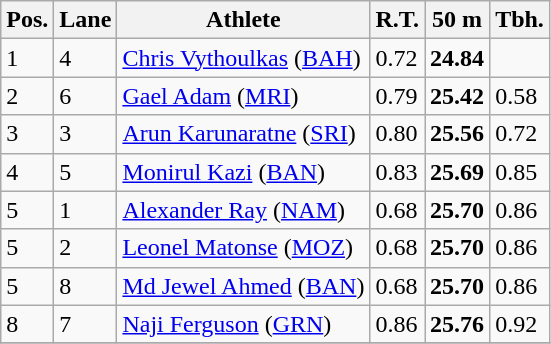<table class="wikitable">
<tr>
<th>Pos.</th>
<th>Lane</th>
<th>Athlete</th>
<th>R.T.</th>
<th>50 m</th>
<th>Tbh.</th>
</tr>
<tr>
<td>1</td>
<td>4</td>
<td> <a href='#'>Chris Vythoulkas</a> (<a href='#'>BAH</a>)</td>
<td>0.72</td>
<td><strong>24.84</strong></td>
<td> </td>
</tr>
<tr>
<td>2</td>
<td>6</td>
<td> <a href='#'>Gael Adam</a> (<a href='#'>MRI</a>)</td>
<td>0.79</td>
<td><strong>25.42</strong></td>
<td>0.58</td>
</tr>
<tr>
<td>3</td>
<td>3</td>
<td> <a href='#'>Arun Karunaratne</a> (<a href='#'>SRI</a>)</td>
<td>0.80</td>
<td><strong>25.56</strong></td>
<td>0.72</td>
</tr>
<tr>
<td>4</td>
<td>5</td>
<td> <a href='#'>Monirul Kazi</a> (<a href='#'>BAN</a>)</td>
<td>0.83</td>
<td><strong>25.69</strong></td>
<td>0.85</td>
</tr>
<tr>
<td>5</td>
<td>1</td>
<td> <a href='#'>Alexander Ray</a> (<a href='#'>NAM</a>)</td>
<td>0.68</td>
<td><strong>25.70</strong></td>
<td>0.86</td>
</tr>
<tr>
<td>5</td>
<td>2</td>
<td> <a href='#'>Leonel Matonse</a> (<a href='#'>MOZ</a>)</td>
<td>0.68</td>
<td><strong>25.70</strong></td>
<td>0.86</td>
</tr>
<tr>
<td>5</td>
<td>8</td>
<td> <a href='#'>Md Jewel Ahmed</a> (<a href='#'>BAN</a>)</td>
<td>0.68</td>
<td><strong>25.70</strong></td>
<td>0.86</td>
</tr>
<tr>
<td>8</td>
<td>7</td>
<td> <a href='#'>Naji Ferguson</a> (<a href='#'>GRN</a>)</td>
<td>0.86</td>
<td><strong>25.76</strong></td>
<td>0.92</td>
</tr>
<tr>
</tr>
</table>
